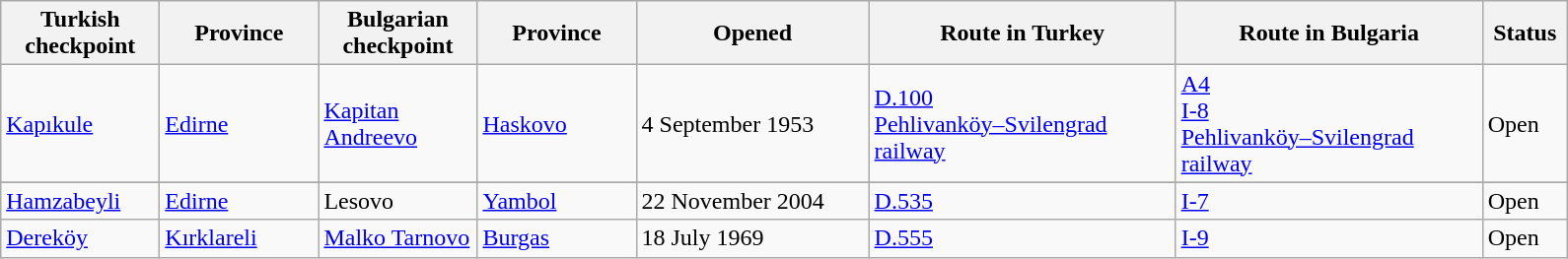<table class="wikitable">
<tr>
<th width=100> Turkish checkpoint</th>
<th width=100>Province</th>
<th width=100> Bulgarian checkpoint</th>
<th width=100>Province</th>
<th width=150>Opened</th>
<th width=200>Route in Turkey</th>
<th width=200>Route in Bulgaria</th>
<th width=50>Status</th>
</tr>
<tr>
<td><a href='#'>Kapıkule</a></td>
<td><a href='#'>Edirne</a></td>
<td><a href='#'>Kapitan Andreevo</a></td>
<td><a href='#'>Haskovo</a></td>
<td>4 September 1953</td>
<td> <a href='#'>D.100</a><br><a href='#'>Pehlivanköy–Svilengrad railway</a></td>
<td> <a href='#'>A4</a><br> <a href='#'>I-8</a><br><a href='#'>Pehlivanköy–Svilengrad railway</a></td>
<td><span>Open</span></td>
</tr>
<tr>
</tr>
<tr>
<td><a href='#'>Hamzabeyli</a></td>
<td><a href='#'>Edirne</a></td>
<td>Lesovo</td>
<td><a href='#'>Yambol</a></td>
<td>22 November 2004</td>
<td> <a href='#'>D.535</a></td>
<td> <a href='#'>I-7</a></td>
<td><span>Open</span></td>
</tr>
<tr>
<td><a href='#'>Dereköy</a></td>
<td><a href='#'>Kırklareli</a></td>
<td><a href='#'>Malko Tarnovo</a></td>
<td><a href='#'>Burgas</a></td>
<td>18 July 1969</td>
<td> <a href='#'>D.555</a></td>
<td> <a href='#'>I-9</a></td>
<td><span>Open</span></td>
</tr>
</table>
